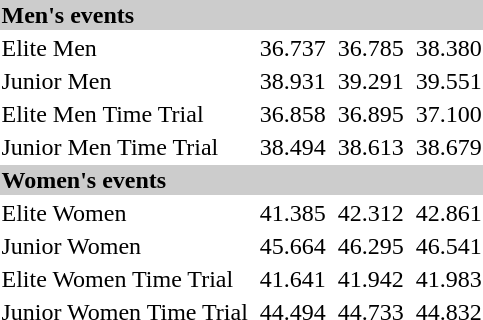<table>
<tr style="background:#ccc;">
<td colspan=7><strong>Men's events</strong></td>
</tr>
<tr>
<td>Elite Men</td>
<td></td>
<td>36.737</td>
<td></td>
<td>36.785</td>
<td></td>
<td>38.380</td>
</tr>
<tr>
<td>Junior Men</td>
<td></td>
<td>38.931</td>
<td></td>
<td>39.291</td>
<td></td>
<td>39.551</td>
</tr>
<tr>
<td>Elite Men Time Trial</td>
<td></td>
<td>36.858</td>
<td></td>
<td>36.895</td>
<td></td>
<td>37.100</td>
</tr>
<tr>
<td>Junior Men Time Trial</td>
<td></td>
<td>38.494</td>
<td></td>
<td>38.613</td>
<td></td>
<td>38.679</td>
</tr>
<tr style="background:#ccc;">
<td colspan=7><strong>Women's events</strong></td>
</tr>
<tr>
<td>Elite Women</td>
<td></td>
<td>41.385</td>
<td></td>
<td>42.312</td>
<td></td>
<td>42.861</td>
</tr>
<tr>
<td>Junior Women</td>
<td></td>
<td>45.664</td>
<td></td>
<td>46.295</td>
<td></td>
<td>46.541</td>
</tr>
<tr>
<td>Elite Women Time Trial</td>
<td></td>
<td>41.641</td>
<td></td>
<td>41.942</td>
<td></td>
<td>41.983</td>
</tr>
<tr>
<td>Junior Women Time Trial</td>
<td></td>
<td>44.494</td>
<td></td>
<td>44.733</td>
<td></td>
<td>44.832</td>
</tr>
</table>
